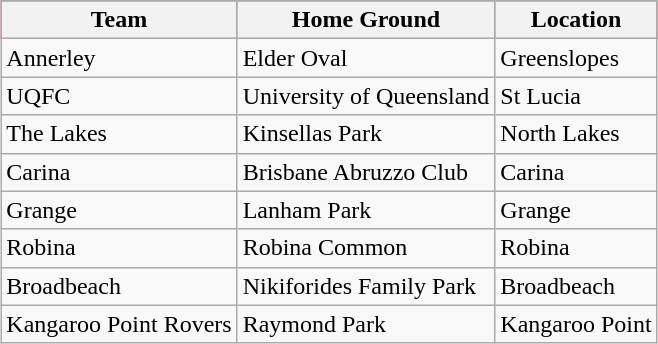<table style="margin:auto;"  class="wikitable">
<tr style="background:#f03;">
<th>Team</th>
<th>Home Ground</th>
<th>Location</th>
</tr>
<tr>
<td>Annerley</td>
<td>Elder Oval</td>
<td>Greenslopes</td>
</tr>
<tr>
<td>UQFC</td>
<td>University of Queensland</td>
<td>St Lucia</td>
</tr>
<tr>
<td>The Lakes</td>
<td>Kinsellas Park</td>
<td>North Lakes</td>
</tr>
<tr>
<td>Carina</td>
<td>Brisbane Abruzzo Club</td>
<td>Carina</td>
</tr>
<tr>
<td>Grange</td>
<td>Lanham Park</td>
<td>Grange</td>
</tr>
<tr>
<td>Robina</td>
<td>Robina Common</td>
<td>Robina</td>
</tr>
<tr>
<td>Broadbeach</td>
<td>Nikiforides Family Park</td>
<td>Broadbeach</td>
</tr>
<tr>
<td>Kangaroo Point Rovers</td>
<td>Raymond Park</td>
<td>Kangaroo Point</td>
</tr>
</table>
